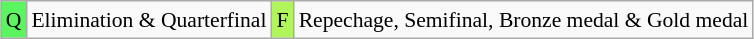<table class="wikitable" style="margin:0.5em auto; font-size:90%; line-height:1.25em;">
<tr>
<td style="background-color:#5BF560;text-align:center;">Q</td>
<td>Elimination & Quarterfinal</td>
<td style="background-color:#AFF55B;text-align:center;">F</td>
<td>Repechage, Semifinal, Bronze medal & Gold medal</td>
</tr>
</table>
